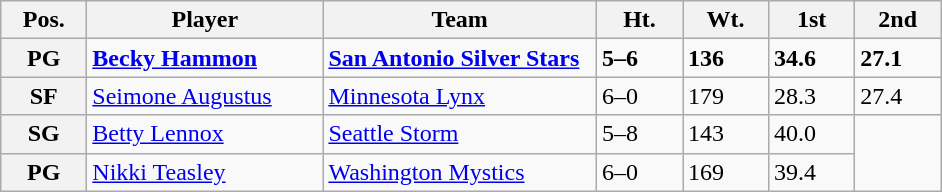<table class="wikitable">
<tr>
<th width=50>Pos.</th>
<th width=150>Player</th>
<th width=175>Team</th>
<th width=50>Ht.</th>
<th width=50>Wt.</th>
<th width=50>1st</th>
<th width=50>2nd</th>
</tr>
<tr>
<th>PG</th>
<td> <strong><a href='#'>Becky Hammon</a></strong></td>
<td><strong><a href='#'>San Antonio Silver Stars</a></strong></td>
<td><strong>5–6</strong></td>
<td><strong>136</strong></td>
<td><strong>34.6</strong></td>
<td><strong>27.1</strong></td>
</tr>
<tr>
<th>SF</th>
<td> <a href='#'>Seimone Augustus</a></td>
<td><a href='#'>Minnesota Lynx</a></td>
<td>6–0</td>
<td>179</td>
<td>28.3</td>
<td>27.4</td>
</tr>
<tr>
<th>SG</th>
<td> <a href='#'>Betty Lennox</a></td>
<td><a href='#'>Seattle Storm</a></td>
<td>5–8</td>
<td>143</td>
<td>40.0</td>
</tr>
<tr>
<th>PG</th>
<td> <a href='#'>Nikki Teasley</a></td>
<td><a href='#'>Washington Mystics</a></td>
<td>6–0</td>
<td>169</td>
<td>39.4</td>
</tr>
</table>
